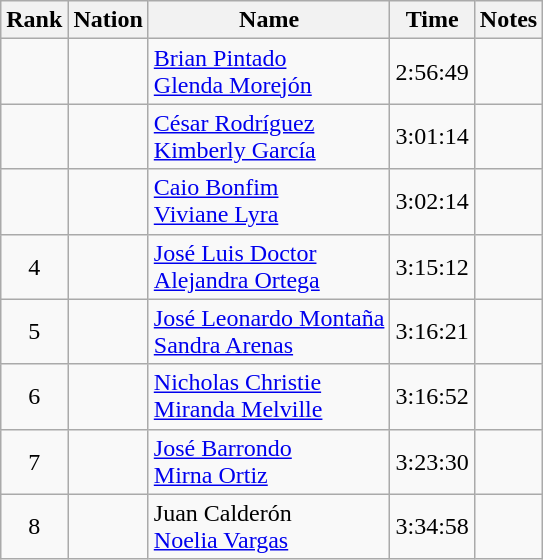<table class="wikitable sortable" style="text-align:center">
<tr>
<th>Rank</th>
<th>Nation</th>
<th>Name</th>
<th>Time</th>
<th>Notes</th>
</tr>
<tr>
<td></td>
<td align=left></td>
<td align=left><a href='#'>Brian Pintado</a><br><a href='#'>Glenda Morejón</a></td>
<td>2:56:49</td>
<td></td>
</tr>
<tr>
<td></td>
<td align=left></td>
<td align=left><a href='#'>César Rodríguez</a><br><a href='#'>Kimberly García</a></td>
<td>3:01:14</td>
<td></td>
</tr>
<tr>
<td></td>
<td align=left></td>
<td align=left><a href='#'>Caio Bonfim</a><br><a href='#'>Viviane Lyra</a></td>
<td>3:02:14</td>
<td></td>
</tr>
<tr>
<td>4</td>
<td align=left></td>
<td align=left><a href='#'>José Luis Doctor</a><br><a href='#'>Alejandra Ortega</a></td>
<td>3:15:12</td>
<td></td>
</tr>
<tr>
<td>5</td>
<td align=left></td>
<td align=left><a href='#'>José Leonardo Montaña</a><br><a href='#'>Sandra Arenas</a></td>
<td>3:16:21</td>
<td></td>
</tr>
<tr>
<td>6</td>
<td align=left></td>
<td align=left><a href='#'>Nicholas Christie</a><br><a href='#'>Miranda Melville</a></td>
<td>3:16:52</td>
<td></td>
</tr>
<tr>
<td>7</td>
<td align=left></td>
<td align=left><a href='#'>José Barrondo</a><br><a href='#'>Mirna Ortiz</a></td>
<td>3:23:30</td>
<td></td>
</tr>
<tr>
<td>8</td>
<td align=left></td>
<td align=left>Juan Calderón<br><a href='#'>Noelia Vargas</a></td>
<td>3:34:58</td>
<td></td>
</tr>
</table>
